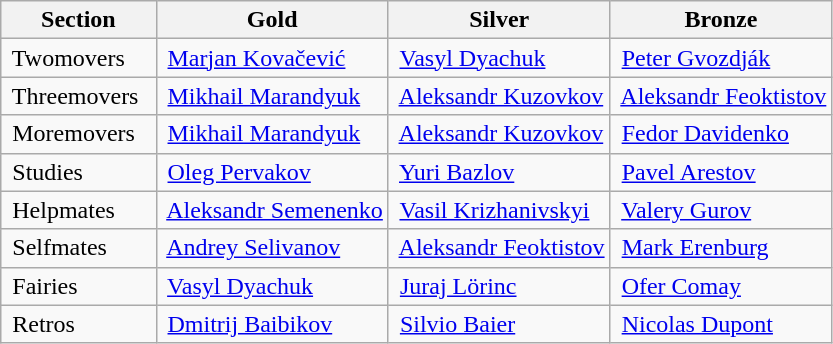<table class="wikitable">
<tr>
<th>Section</th>
<th>Gold</th>
<th>Silver</th>
<th>Bronze</th>
</tr>
<tr>
<td> Twomovers</td>
<td> <a href='#'>Marjan Kovačević</a></td>
<td> <a href='#'>Vasyl Dyachuk</a></td>
<td> <a href='#'>Peter Gvozdják</a></td>
</tr>
<tr>
<td> Threemovers  </td>
<td> <a href='#'>Mikhail Marandyuk</a></td>
<td> <a href='#'>Aleksandr Kuzovkov</a></td>
<td> <a href='#'>Aleksandr Feoktistov</a></td>
</tr>
<tr>
<td> Moremovers</td>
<td> <a href='#'>Mikhail Marandyuk</a></td>
<td> <a href='#'>Aleksandr Kuzovkov</a></td>
<td> <a href='#'>Fedor Davidenko</a></td>
</tr>
<tr>
<td> Studies</td>
<td> <a href='#'>Oleg Pervakov</a></td>
<td> <a href='#'>Yuri Bazlov</a></td>
<td> <a href='#'>Pavel Arestov</a></td>
</tr>
<tr>
<td> Helpmates</td>
<td> <a href='#'>Aleksandr Semenenko</a></td>
<td> <a href='#'>Vasil Krizhanivskyi</a></td>
<td> <a href='#'>Valery Gurov</a></td>
</tr>
<tr>
<td> Selfmates</td>
<td> <a href='#'>Andrey Selivanov</a></td>
<td> <a href='#'>Aleksandr Feoktistov</a></td>
<td> <a href='#'>Mark Erenburg</a></td>
</tr>
<tr>
<td> Fairies</td>
<td> <a href='#'>Vasyl Dyachuk</a></td>
<td> <a href='#'>Juraj Lörinc</a></td>
<td> <a href='#'>Ofer Comay</a></td>
</tr>
<tr>
<td> Retros</td>
<td> <a href='#'>Dmitrij Baibikov</a></td>
<td> <a href='#'>Silvio Baier</a></td>
<td> <a href='#'>Nicolas Dupont</a></td>
</tr>
</table>
